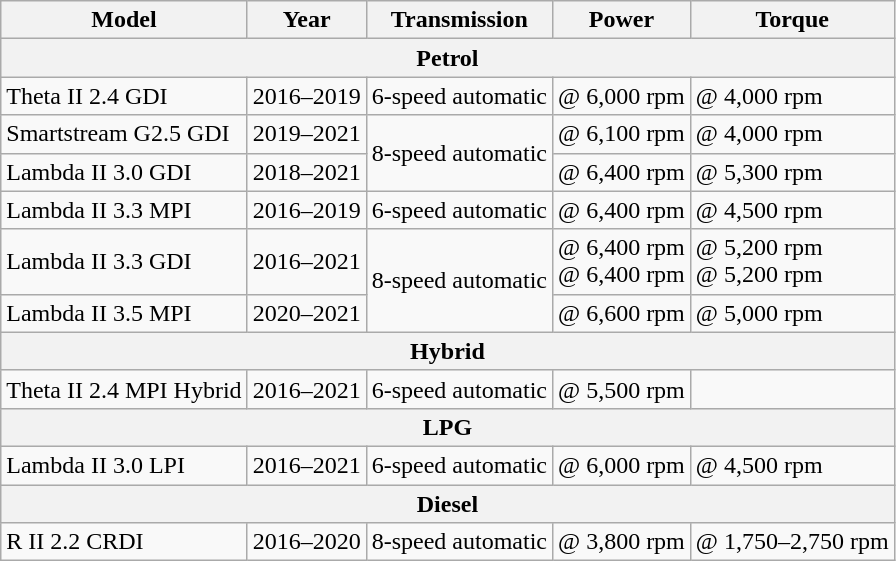<table class="wikitable">
<tr>
<th>Model</th>
<th>Year</th>
<th>Transmission</th>
<th>Power</th>
<th>Torque</th>
</tr>
<tr>
<th colspan=5>Petrol</th>
</tr>
<tr>
<td>Theta II 2.4 GDI</td>
<td>2016–2019</td>
<td>6-speed automatic</td>
<td> @ 6,000 rpm</td>
<td> @ 4,000 rpm</td>
</tr>
<tr>
<td>Smartstream G2.5 GDI</td>
<td>2019–2021</td>
<td rowspan=2>8-speed automatic</td>
<td> @ 6,100 rpm</td>
<td> @ 4,000 rpm</td>
</tr>
<tr>
<td>Lambda II 3.0 GDI</td>
<td>2018–2021</td>
<td> @ 6,400 rpm</td>
<td> @ 5,300 rpm</td>
</tr>
<tr>
<td>Lambda II 3.3 MPI</td>
<td>2016–2019</td>
<td>6-speed automatic</td>
<td> @ 6,400 rpm</td>
<td> @ 4,500 rpm</td>
</tr>
<tr>
<td>Lambda II 3.3 GDI</td>
<td>2016–2021</td>
<td rowspan=2>8-speed automatic</td>
<td> @ 6,400 rpm<br> @ 6,400 rpm</td>
<td> @ 5,200 rpm<br> @ 5,200 rpm</td>
</tr>
<tr>
<td>Lambda II 3.5 MPI</td>
<td>2020–2021</td>
<td> @ 6,600 rpm</td>
<td> @ 5,000 rpm</td>
</tr>
<tr>
<th colspan=5>Hybrid</th>
</tr>
<tr>
<td>Theta II 2.4 MPI Hybrid</td>
<td>2016–2021</td>
<td>6-speed automatic</td>
<td> @ 5,500 rpm</td>
<td></td>
</tr>
<tr>
<th colspan=5>LPG</th>
</tr>
<tr>
<td>Lambda II 3.0 LPI</td>
<td>2016–2021</td>
<td>6-speed automatic</td>
<td> @ 6,000 rpm</td>
<td> @ 4,500 rpm</td>
</tr>
<tr>
<th colspan=5>Diesel</th>
</tr>
<tr>
<td>R II 2.2 CRDI</td>
<td>2016–2020</td>
<td>8-speed automatic</td>
<td> @ 3,800 rpm</td>
<td> @ 1,750–2,750 rpm</td>
</tr>
</table>
